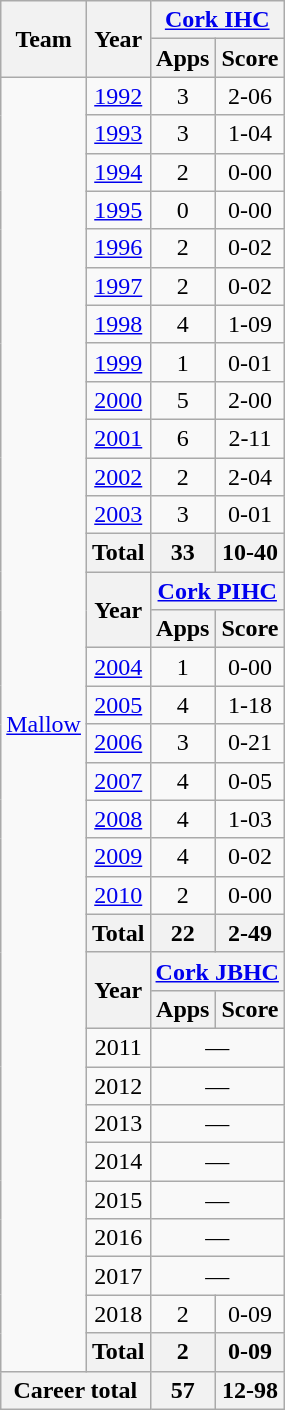<table class="wikitable" style="text-align:center">
<tr>
<th rowspan="2">Team</th>
<th rowspan="2">Year</th>
<th colspan="2"><a href='#'>Cork IHC</a></th>
</tr>
<tr>
<th>Apps</th>
<th>Score</th>
</tr>
<tr>
<td rowspan="34"><a href='#'>Mallow</a></td>
<td><a href='#'>1992</a></td>
<td>3</td>
<td>2-06</td>
</tr>
<tr>
<td><a href='#'>1993</a></td>
<td>3</td>
<td>1-04</td>
</tr>
<tr>
<td><a href='#'>1994</a></td>
<td>2</td>
<td>0-00</td>
</tr>
<tr>
<td><a href='#'>1995</a></td>
<td>0</td>
<td>0-00</td>
</tr>
<tr>
<td><a href='#'>1996</a></td>
<td>2</td>
<td>0-02</td>
</tr>
<tr>
<td><a href='#'>1997</a></td>
<td>2</td>
<td>0-02</td>
</tr>
<tr>
<td><a href='#'>1998</a></td>
<td>4</td>
<td>1-09</td>
</tr>
<tr>
<td><a href='#'>1999</a></td>
<td>1</td>
<td>0-01</td>
</tr>
<tr>
<td><a href='#'>2000</a></td>
<td>5</td>
<td>2-00</td>
</tr>
<tr>
<td><a href='#'>2001</a></td>
<td>6</td>
<td>2-11</td>
</tr>
<tr>
<td><a href='#'>2002</a></td>
<td>2</td>
<td>2-04</td>
</tr>
<tr>
<td><a href='#'>2003</a></td>
<td>3</td>
<td>0-01</td>
</tr>
<tr>
<th>Total</th>
<th>33</th>
<th>10-40</th>
</tr>
<tr>
<th rowspan=2>Year</th>
<th colspan=2><a href='#'>Cork PIHC</a></th>
</tr>
<tr>
<th>Apps</th>
<th>Score</th>
</tr>
<tr>
<td><a href='#'>2004</a></td>
<td>1</td>
<td>0-00</td>
</tr>
<tr>
<td><a href='#'>2005</a></td>
<td>4</td>
<td>1-18</td>
</tr>
<tr>
<td><a href='#'>2006</a></td>
<td>3</td>
<td>0-21</td>
</tr>
<tr>
<td><a href='#'>2007</a></td>
<td>4</td>
<td>0-05</td>
</tr>
<tr>
<td><a href='#'>2008</a></td>
<td>4</td>
<td>1-03</td>
</tr>
<tr>
<td><a href='#'>2009</a></td>
<td>4</td>
<td>0-02</td>
</tr>
<tr>
<td><a href='#'>2010</a></td>
<td>2</td>
<td>0-00</td>
</tr>
<tr>
<th>Total</th>
<th>22</th>
<th>2-49</th>
</tr>
<tr>
<th rowspan=2>Year</th>
<th colspan=2><a href='#'>Cork JBHC</a></th>
</tr>
<tr>
<th>Apps</th>
<th>Score</th>
</tr>
<tr>
<td>2011</td>
<td colspan=2>—</td>
</tr>
<tr>
<td>2012</td>
<td colspan=2>—</td>
</tr>
<tr>
<td>2013</td>
<td colspan=2>—</td>
</tr>
<tr>
<td>2014</td>
<td colspan=2>—</td>
</tr>
<tr>
<td>2015</td>
<td colspan=2>—</td>
</tr>
<tr>
<td>2016</td>
<td colspan=2>—</td>
</tr>
<tr>
<td>2017</td>
<td colspan=2>—</td>
</tr>
<tr>
<td>2018</td>
<td>2</td>
<td>0-09</td>
</tr>
<tr>
<th>Total</th>
<th>2</th>
<th>0-09</th>
</tr>
<tr>
<th colspan="2">Career total</th>
<th>57</th>
<th>12-98</th>
</tr>
</table>
